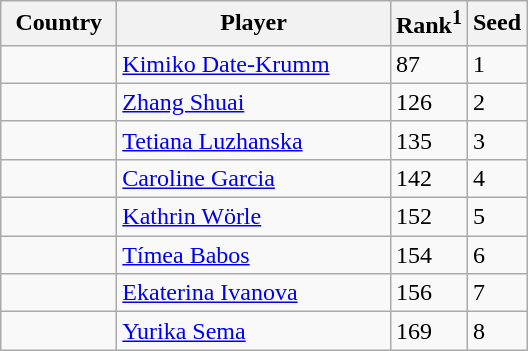<table class="sortable wikitable">
<tr>
<th width="70">Country</th>
<th width="175">Player</th>
<th>Rank<sup>1</sup></th>
<th>Seed</th>
</tr>
<tr>
<td></td>
<td><a href='#'>Kimiko Date-Krumm</a></td>
<td>87</td>
<td>1</td>
</tr>
<tr>
<td></td>
<td><a href='#'>Zhang Shuai</a></td>
<td>126</td>
<td>2</td>
</tr>
<tr>
<td></td>
<td><a href='#'>Tetiana Luzhanska</a></td>
<td>135</td>
<td>3</td>
</tr>
<tr>
<td></td>
<td><a href='#'>Caroline Garcia</a></td>
<td>142</td>
<td>4</td>
</tr>
<tr>
<td></td>
<td><a href='#'>Kathrin Wörle</a></td>
<td>152</td>
<td>5</td>
</tr>
<tr>
<td></td>
<td><a href='#'>Tímea Babos</a></td>
<td>154</td>
<td>6</td>
</tr>
<tr>
<td></td>
<td><a href='#'>Ekaterina Ivanova</a></td>
<td>156</td>
<td>7</td>
</tr>
<tr>
<td></td>
<td><a href='#'>Yurika Sema</a></td>
<td>169</td>
<td>8</td>
</tr>
</table>
